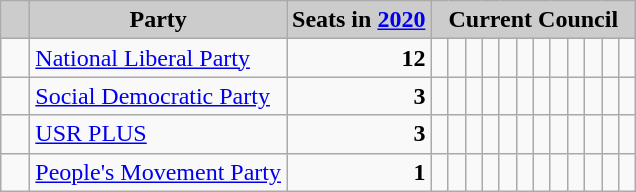<table class="wikitable">
<tr>
<th style="background:#ccc">   </th>
<th style="background:#ccc">Party</th>
<th style="background:#ccc">Seats in <a href='#'>2020</a></th>
<th style="background:#ccc" colspan="13">Current Council</th>
</tr>
<tr>
<td>  </td>
<td><a href='#'>National Liberal Party</a></td>
<td style="text-align: right"><strong>12</strong></td>
<td>  </td>
<td>  </td>
<td>  </td>
<td>  </td>
<td>  </td>
<td>  </td>
<td>  </td>
<td>  </td>
<td>  </td>
<td>  </td>
<td>  </td>
<td>  </td>
</tr>
<tr>
<td>  </td>
<td><a href='#'>Social Democratic Party</a></td>
<td style="text-align: right"><strong>3</strong></td>
<td>  </td>
<td>  </td>
<td>  </td>
<td> </td>
<td> </td>
<td> </td>
<td> </td>
<td> </td>
<td> </td>
<td> </td>
<td> </td>
<td> </td>
</tr>
<tr>
<td>  </td>
<td><a href='#'>USR PLUS</a></td>
<td style="text-align: right"><strong>3</strong></td>
<td>  </td>
<td>  </td>
<td>  </td>
<td> </td>
<td> </td>
<td> </td>
<td> </td>
<td> </td>
<td> </td>
<td> </td>
<td> </td>
<td> </td>
</tr>
<tr>
<td>  </td>
<td><a href='#'>People's Movement Party</a></td>
<td style="text-align: right"><strong>1</strong></td>
<td>  </td>
<td> </td>
<td> </td>
<td> </td>
<td> </td>
<td> </td>
<td> </td>
<td> </td>
<td> </td>
<td> </td>
<td> </td>
<td> </td>
</tr>
</table>
